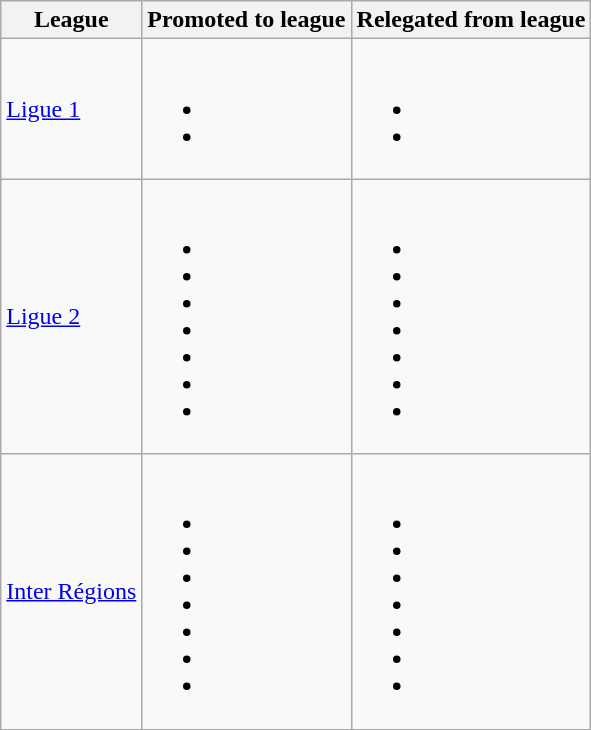<table class="wikitable">
<tr>
<th>League</th>
<th>Promoted to league</th>
<th>Relegated from league</th>
</tr>
<tr>
<td><a href='#'>Ligue 1</a></td>
<td><br><ul><li></li><li></li></ul></td>
<td><br><ul><li></li><li></li></ul></td>
</tr>
<tr>
<td><a href='#'>Ligue 2</a></td>
<td><br><ul><li></li><li></li><li></li><li></li><li></li><li></li><li></li></ul></td>
<td><br><ul><li></li><li></li><li></li><li></li><li></li><li></li><li></li></ul></td>
</tr>
<tr>
<td><a href='#'>Inter Régions</a></td>
<td><br><ul><li></li><li></li><li></li><li></li><li></li><li></li><li></li></ul></td>
<td><br><ul><li></li><li></li><li></li><li></li><li></li><li></li><li></li></ul></td>
</tr>
</table>
